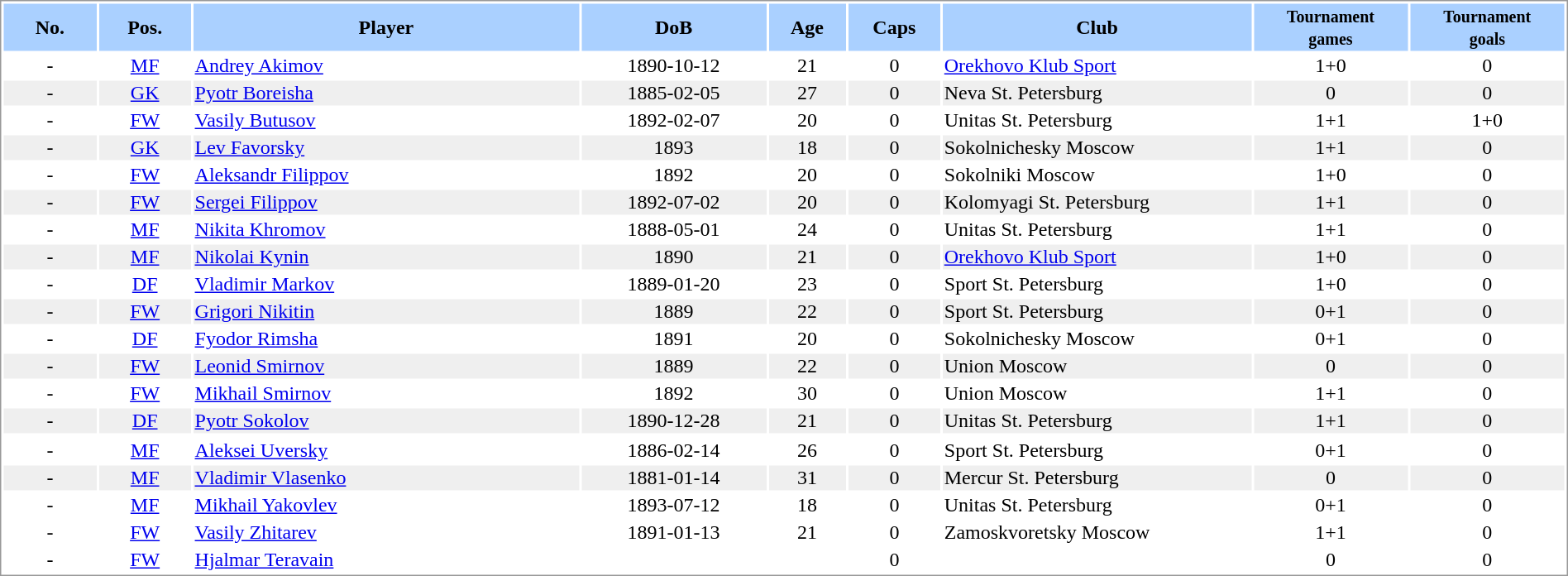<table border="0" width="100%" style="border: 1px solid #999; background-color:#FFFFFF; text-align:center">
<tr align="center" bgcolor="#AAD0FF">
<th width=6%>No.</th>
<th width=6%>Pos.</th>
<th width=25%>Player</th>
<th width=12%>DoB</th>
<th width=5%>Age</th>
<th width=6%>Caps</th>
<th width=20%>Club</th>
<th width=10%><small>Tournament<br>games</small></th>
<th width=10%><small>Tournament<br>goals</small></th>
</tr>
<tr>
<td>-</td>
<td><a href='#'>MF</a></td>
<td align="left"><a href='#'>Andrey Akimov</a></td>
<td>1890-10-12</td>
<td>21</td>
<td>0</td>
<td align="left"> <a href='#'>Orekhovo Klub Sport</a></td>
<td>1+0</td>
<td>0</td>
</tr>
<tr bgcolor="#EFEFEF">
<td>-</td>
<td><a href='#'>GK</a></td>
<td align="left"><a href='#'>Pyotr Boreisha</a></td>
<td>1885-02-05</td>
<td>27</td>
<td>0</td>
<td align="left"> Neva St. Petersburg</td>
<td>0</td>
<td>0</td>
</tr>
<tr>
<td>-</td>
<td><a href='#'>FW</a></td>
<td align="left"><a href='#'>Vasily Butusov</a></td>
<td>1892-02-07</td>
<td>20</td>
<td>0</td>
<td align="left"> Unitas St. Petersburg</td>
<td>1+1</td>
<td>1+0</td>
</tr>
<tr bgcolor="#EFEFEF">
<td>-</td>
<td><a href='#'>GK</a></td>
<td align="left"><a href='#'>Lev Favorsky</a></td>
<td>1893</td>
<td>18</td>
<td>0</td>
<td align="left"> Sokolnichesky Moscow</td>
<td>1+1</td>
<td>0</td>
</tr>
<tr>
<td>-</td>
<td><a href='#'>FW</a></td>
<td align="left"><a href='#'>Aleksandr Filippov</a></td>
<td>1892</td>
<td>20</td>
<td>0</td>
<td align="left"> Sokolniki Moscow</td>
<td>1+0</td>
<td>0</td>
</tr>
<tr bgcolor="#EFEFEF">
<td>-</td>
<td><a href='#'>FW</a></td>
<td align="left"><a href='#'>Sergei Filippov</a></td>
<td>1892-07-02</td>
<td>20</td>
<td>0</td>
<td align="left"> Kolomyagi St. Petersburg</td>
<td>1+1</td>
<td>0</td>
</tr>
<tr>
<td>-</td>
<td><a href='#'>MF</a></td>
<td align="left"><a href='#'>Nikita Khromov</a></td>
<td>1888-05-01</td>
<td>24</td>
<td>0</td>
<td align="left"> Unitas St. Petersburg</td>
<td>1+1</td>
<td>0</td>
</tr>
<tr bgcolor="#EFEFEF">
<td>-</td>
<td><a href='#'>MF</a></td>
<td align="left"><a href='#'>Nikolai Kynin</a></td>
<td>1890</td>
<td>21</td>
<td>0</td>
<td align="left"> <a href='#'>Orekhovo Klub Sport</a></td>
<td>1+0</td>
<td>0</td>
</tr>
<tr>
<td>-</td>
<td><a href='#'>DF</a></td>
<td align="left"><a href='#'>Vladimir Markov</a></td>
<td>1889-01-20</td>
<td>23</td>
<td>0</td>
<td align="left"> Sport  St. Petersburg</td>
<td>1+0</td>
<td>0</td>
</tr>
<tr bgcolor="#EFEFEF">
<td>-</td>
<td><a href='#'>FW</a></td>
<td align="left"><a href='#'>Grigori Nikitin</a></td>
<td>1889</td>
<td>22</td>
<td>0</td>
<td align="left"> Sport  St. Petersburg</td>
<td>0+1</td>
<td>0</td>
</tr>
<tr>
<td>-</td>
<td><a href='#'>DF</a></td>
<td align="left"><a href='#'>Fyodor Rimsha</a></td>
<td>1891</td>
<td>20</td>
<td>0</td>
<td align="left"> Sokolnichesky Moscow</td>
<td>0+1</td>
<td>0</td>
</tr>
<tr bgcolor="#EFEFEF">
<td>-</td>
<td><a href='#'>FW</a></td>
<td align="left"><a href='#'>Leonid Smirnov</a></td>
<td>1889</td>
<td>22</td>
<td>0</td>
<td align="left"> Union Moscow</td>
<td>0</td>
<td>0</td>
</tr>
<tr>
<td>-</td>
<td><a href='#'>FW</a></td>
<td align="left"><a href='#'>Mikhail Smirnov</a></td>
<td>1892</td>
<td>30</td>
<td>0</td>
<td align="left"> Union Moscow</td>
<td>1+1</td>
<td>0</td>
</tr>
<tr bgcolor="#EFEFEF">
<td>-</td>
<td><a href='#'>DF</a></td>
<td align="left"><a href='#'>Pyotr Sokolov</a></td>
<td>1890-12-28</td>
<td>21</td>
<td>0</td>
<td align="left"> Unitas St. Petersburg</td>
<td>1+1</td>
<td>0</td>
</tr>
<tr bgcolor="#EFEFEF">
</tr>
<tr>
<td>-</td>
<td><a href='#'>MF</a></td>
<td align="left"><a href='#'>Aleksei Uversky</a></td>
<td>1886-02-14</td>
<td>26</td>
<td>0</td>
<td align="left"> Sport  St. Petersburg</td>
<td>0+1</td>
<td>0</td>
</tr>
<tr bgcolor="#EFEFEF">
<td>-</td>
<td><a href='#'>MF</a></td>
<td align="left"><a href='#'>Vladimir Vlasenko</a></td>
<td>1881-01-14</td>
<td>31</td>
<td>0</td>
<td align="left"> Mercur St. Petersburg</td>
<td>0</td>
<td>0</td>
</tr>
<tr>
<td>-</td>
<td><a href='#'>MF</a></td>
<td align="left"><a href='#'>Mikhail Yakovlev</a></td>
<td>1893-07-12</td>
<td>18</td>
<td>0</td>
<td align="left"> Unitas St. Petersburg</td>
<td>0+1</td>
<td>0</td>
</tr>
<tr>
<td>-</td>
<td><a href='#'>FW</a></td>
<td align="left"><a href='#'>Vasily Zhitarev</a></td>
<td>1891-01-13</td>
<td>21</td>
<td>0</td>
<td align="left"> Zamoskvoretsky Moscow</td>
<td>1+1</td>
<td>0</td>
</tr>
<tr>
<td>-</td>
<td><a href='#'>FW</a></td>
<td align="left"><a href='#'>Hjalmar Teravain</a></td>
<td></td>
<td></td>
<td>0</td>
<td align="left"></td>
<td>0</td>
<td>0</td>
</tr>
</table>
